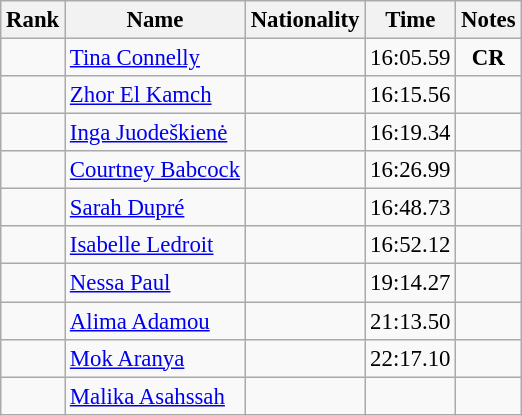<table class="wikitable sortable" style="text-align:center;font-size:95%">
<tr>
<th>Rank</th>
<th>Name</th>
<th>Nationality</th>
<th>Time</th>
<th>Notes</th>
</tr>
<tr>
<td></td>
<td align=left><a href='#'>Tina Connelly</a></td>
<td align=left></td>
<td>16:05.59</td>
<td><strong>CR</strong></td>
</tr>
<tr>
<td></td>
<td align=left><a href='#'>Zhor El Kamch</a></td>
<td align=left></td>
<td>16:15.56</td>
<td></td>
</tr>
<tr>
<td></td>
<td align=left><a href='#'>Inga Juodeškienė</a></td>
<td align=left></td>
<td>16:19.34</td>
<td></td>
</tr>
<tr>
<td></td>
<td align=left><a href='#'>Courtney Babcock</a></td>
<td align=left></td>
<td>16:26.99</td>
<td></td>
</tr>
<tr>
<td></td>
<td align=left><a href='#'>Sarah Dupré</a></td>
<td align=left></td>
<td>16:48.73</td>
<td></td>
</tr>
<tr>
<td></td>
<td align=left><a href='#'>Isabelle Ledroit</a></td>
<td align=left></td>
<td>16:52.12</td>
<td></td>
</tr>
<tr>
<td></td>
<td align=left><a href='#'>Nessa Paul</a></td>
<td align=left></td>
<td>19:14.27</td>
<td></td>
</tr>
<tr>
<td></td>
<td align=left><a href='#'>Alima Adamou</a></td>
<td align=left></td>
<td>21:13.50</td>
<td></td>
</tr>
<tr>
<td></td>
<td align=left><a href='#'>Mok Aranya</a></td>
<td align=left></td>
<td>22:17.10</td>
<td></td>
</tr>
<tr>
<td></td>
<td align=left><a href='#'>Malika Asahssah</a></td>
<td align=left></td>
<td></td>
<td></td>
</tr>
</table>
